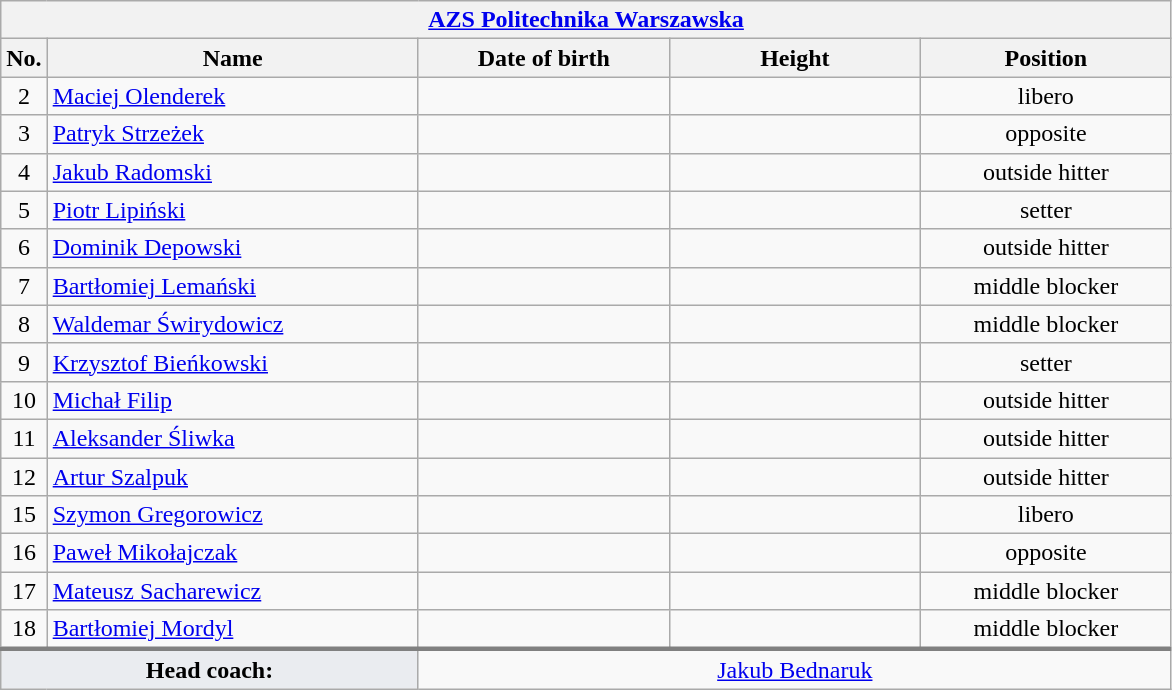<table class="wikitable collapsible collapsed" style="font-size:100%; text-align:center">
<tr>
<th colspan=5 style="width:30em"><a href='#'>AZS Politechnika Warszawska</a></th>
</tr>
<tr>
<th>No.</th>
<th style="width:15em">Name</th>
<th style="width:10em">Date of birth</th>
<th style="width:10em">Height</th>
<th style="width:10em">Position</th>
</tr>
<tr>
<td>2</td>
<td align=left> <a href='#'>Maciej Olenderek</a></td>
<td align=right></td>
<td></td>
<td>libero</td>
</tr>
<tr>
<td>3</td>
<td align=left> <a href='#'>Patryk Strzeżek</a></td>
<td align=right></td>
<td></td>
<td>opposite</td>
</tr>
<tr>
<td>4</td>
<td align=left> <a href='#'>Jakub Radomski</a></td>
<td align=right></td>
<td></td>
<td>outside hitter</td>
</tr>
<tr>
<td>5</td>
<td align=left> <a href='#'>Piotr Lipiński</a></td>
<td align=right></td>
<td></td>
<td>setter</td>
</tr>
<tr>
<td>6</td>
<td align=left> <a href='#'>Dominik Depowski</a></td>
<td align=right></td>
<td></td>
<td>outside hitter</td>
</tr>
<tr>
<td>7</td>
<td align=left> <a href='#'>Bartłomiej Lemański</a></td>
<td align=right></td>
<td></td>
<td>middle blocker</td>
</tr>
<tr>
<td>8</td>
<td align=left> <a href='#'>Waldemar Świrydowicz</a></td>
<td align=right></td>
<td></td>
<td>middle blocker</td>
</tr>
<tr>
<td>9</td>
<td align=left> <a href='#'>Krzysztof Bieńkowski</a></td>
<td align=right></td>
<td></td>
<td>setter</td>
</tr>
<tr>
<td>10</td>
<td align=left> <a href='#'>Michał Filip</a></td>
<td align=right></td>
<td></td>
<td>outside hitter</td>
</tr>
<tr>
<td>11</td>
<td align=left> <a href='#'>Aleksander Śliwka</a></td>
<td align=right></td>
<td></td>
<td>outside hitter</td>
</tr>
<tr>
<td>12</td>
<td align=left> <a href='#'>Artur Szalpuk</a></td>
<td align=right></td>
<td></td>
<td>outside hitter</td>
</tr>
<tr>
<td>15</td>
<td align=left> <a href='#'>Szymon Gregorowicz</a></td>
<td align=right></td>
<td></td>
<td>libero</td>
</tr>
<tr>
<td>16</td>
<td align=left> <a href='#'>Paweł Mikołajczak</a></td>
<td align=right></td>
<td></td>
<td>opposite</td>
</tr>
<tr>
<td>17</td>
<td align=left> <a href='#'>Mateusz Sacharewicz</a></td>
<td align=right></td>
<td></td>
<td>middle blocker</td>
</tr>
<tr>
<td>18</td>
<td align=left> <a href='#'>Bartłomiej Mordyl</a></td>
<td align=right></td>
<td></td>
<td>middle blocker</td>
</tr>
<tr style="border-top: 3px solid grey">
<td colspan=2 style="background:#EAECF0"><strong>Head coach:</strong></td>
<td colspan=3> <a href='#'>Jakub Bednaruk</a></td>
</tr>
</table>
